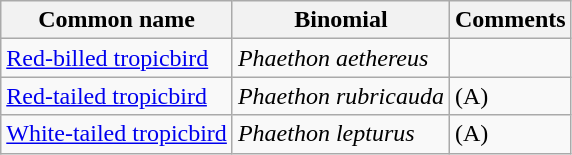<table class="wikitable">
<tr>
<th>Common name</th>
<th>Binomial</th>
<th>Comments</th>
</tr>
<tr>
<td><a href='#'>Red-billed tropicbird</a></td>
<td><em>Phaethon aethereus</em></td>
<td></td>
</tr>
<tr>
<td><a href='#'>Red-tailed tropicbird</a></td>
<td><em>Phaethon rubricauda</em></td>
<td>(A)</td>
</tr>
<tr>
<td><a href='#'>White-tailed tropicbird</a></td>
<td><em>Phaethon lepturus</em></td>
<td>(A)</td>
</tr>
</table>
